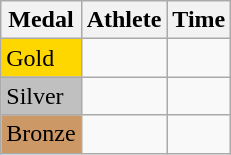<table class="wikitable">
<tr>
<th>Medal</th>
<th>Athlete</th>
<th>Time</th>
</tr>
<tr>
<td bgcolor="gold">Gold</td>
<td></td>
<td></td>
</tr>
<tr>
<td bgcolor="silver">Silver</td>
<td></td>
<td></td>
</tr>
<tr>
<td bgcolor="CC9966">Bronze</td>
<td></td>
<td></td>
</tr>
</table>
